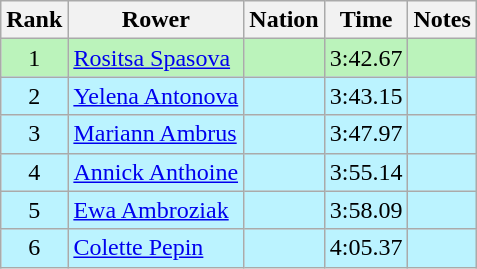<table class="wikitable sortable" style="text-align:center">
<tr>
<th>Rank</th>
<th>Rower</th>
<th>Nation</th>
<th>Time</th>
<th>Notes</th>
</tr>
<tr bgcolor=bbf3bb>
<td>1</td>
<td align=left data-sort-value="Spasova, Rositsa"><a href='#'>Rositsa Spasova</a></td>
<td align=left></td>
<td>3:42.67</td>
<td></td>
</tr>
<tr bgcolor=bbf3ff>
<td>2</td>
<td align=left data-sort-value="Antonova, Yelena"><a href='#'>Yelena Antonova</a></td>
<td align=left></td>
<td>3:43.15</td>
<td></td>
</tr>
<tr bgcolor=bbf3ff>
<td>3</td>
<td align=left data-sort-value="Ambrus, Mariann"><a href='#'>Mariann Ambrus</a></td>
<td align=left></td>
<td>3:47.97</td>
<td></td>
</tr>
<tr bgcolor=bbf3ff>
<td>4</td>
<td align=left data-sort-value="Anthoine, Annick"><a href='#'>Annick Anthoine</a></td>
<td align=left></td>
<td>3:55.14</td>
<td></td>
</tr>
<tr bgcolor=bbf3ff>
<td>5</td>
<td align=left data-sort-value="Ambroziak, Ewa"><a href='#'>Ewa Ambroziak</a></td>
<td align=left></td>
<td>3:58.09</td>
<td></td>
</tr>
<tr bgcolor=bbf3ff>
<td>6</td>
<td align=left data-sort-value="Pepin, Colette"><a href='#'>Colette Pepin</a></td>
<td align=left></td>
<td>4:05.37</td>
<td></td>
</tr>
</table>
